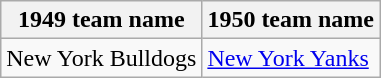<table class="wikitable">
<tr>
<th>1949 team name</th>
<th>1950 team name</th>
</tr>
<tr>
<td>New York Bulldogs</td>
<td><a href='#'>New York Yanks</a></td>
</tr>
</table>
